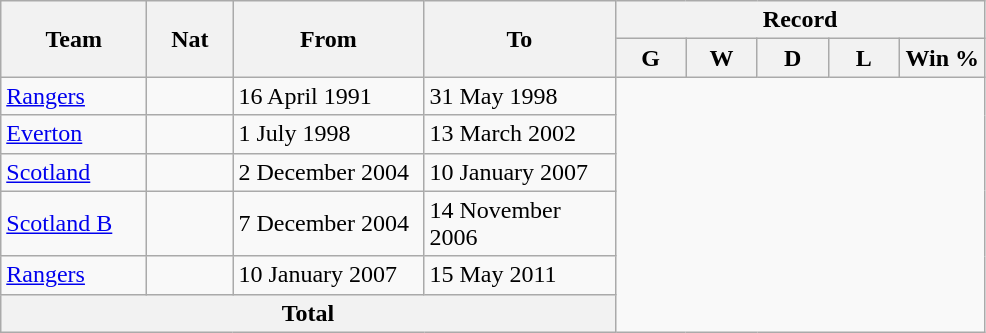<table class="wikitable" style="text-align: center">
<tr>
<th rowspan=2! width=90>Team</th>
<th rowspan=2! width=50>Nat</th>
<th rowspan=2! width=120>From</th>
<th rowspan=2! width=120>To</th>
<th colspan=5>Record</th>
</tr>
<tr>
<th width=40>G</th>
<th width=40>W</th>
<th width=40>D</th>
<th width=40>L</th>
<th width=50>Win %</th>
</tr>
<tr>
<td align=left><a href='#'>Rangers</a></td>
<td></td>
<td align=left>16 April 1991</td>
<td align=left>31 May 1998<br></td>
</tr>
<tr>
<td align=left><a href='#'>Everton</a></td>
<td></td>
<td align=left>1 July 1998</td>
<td align=left>13 March 2002<br></td>
</tr>
<tr>
<td align=left><a href='#'>Scotland</a></td>
<td></td>
<td align=left>2 December 2004</td>
<td align=left>10 January 2007<br></td>
</tr>
<tr>
<td align=left><a href='#'>Scotland B</a></td>
<td></td>
<td align=left>7 December 2004</td>
<td align=left>14 November 2006<br></td>
</tr>
<tr>
<td align=left><a href='#'>Rangers</a></td>
<td></td>
<td align=left>10 January 2007</td>
<td align=left>15 May 2011<br></td>
</tr>
<tr>
<th colspan=4>Total<br></th>
</tr>
</table>
